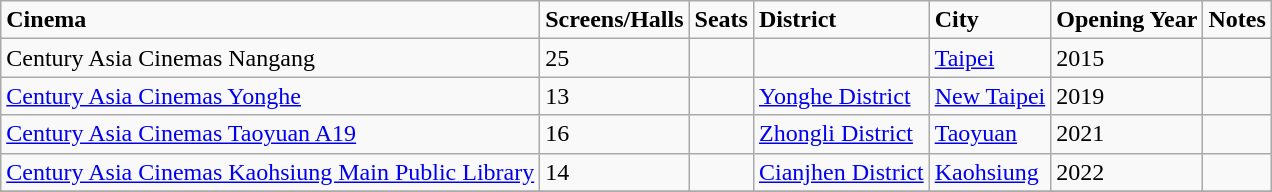<table class="wikitable sortable" style="text-align:left">
<tr>
<td><strong>Cinema</strong></td>
<td><strong>Screens/Halls</strong></td>
<td><strong>Seats</strong></td>
<td><strong>District</strong></td>
<td><strong>City</strong></td>
<td><strong>Opening Year</strong></td>
<td><strong>Notes</strong></td>
</tr>
<tr>
<td>Century Asia Cinemas Nangang</td>
<td>25</td>
<td></td>
<td></td>
<td><a href='#'>Taipei</a></td>
<td>2015</td>
<td></td>
</tr>
<tr>
<td><a href='#'>Century Asia Cinemas Yonghe</a></td>
<td>13</td>
<td></td>
<td><a href='#'>Yonghe District</a></td>
<td><a href='#'>New Taipei</a></td>
<td>2019</td>
<td></td>
</tr>
<tr>
<td><a href='#'>Century Asia Cinemas Taoyuan A19</a></td>
<td>16</td>
<td></td>
<td><a href='#'>Zhongli District</a></td>
<td><a href='#'>Taoyuan</a></td>
<td>2021</td>
<td></td>
</tr>
<tr>
<td><a href='#'>Century Asia Cinemas Kaohsiung Main Public Library</a></td>
<td>14</td>
<td></td>
<td><a href='#'>Cianjhen District</a></td>
<td><a href='#'>Kaohsiung</a></td>
<td>2022</td>
<td></td>
</tr>
<tr>
</tr>
</table>
